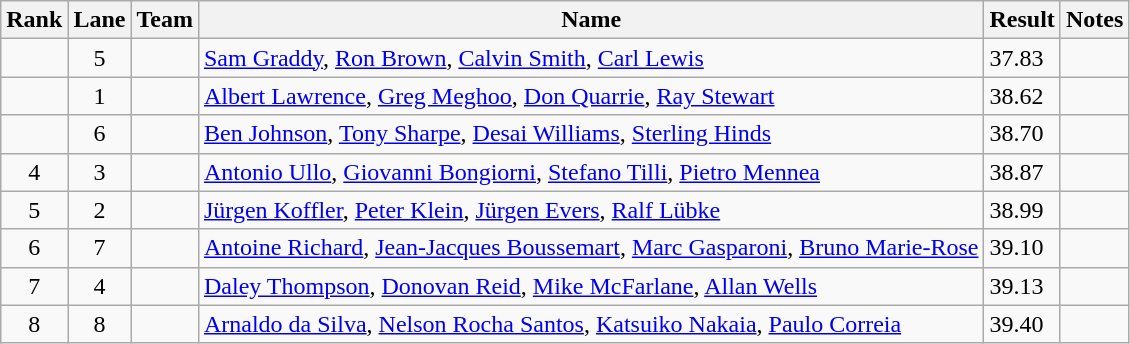<table class="sortable wikitable">
<tr>
<th>Rank</th>
<th>Lane</th>
<th>Team</th>
<th>Name</th>
<th>Result</th>
<th>Notes</th>
</tr>
<tr>
<td align="center"></td>
<td align="center">5</td>
<td></td>
<td><a href='#'>Sam Graddy</a>, <a href='#'>Ron Brown</a>, <a href='#'>Calvin Smith</a>, <a href='#'>Carl Lewis</a></td>
<td>37.83</td>
<td></td>
</tr>
<tr>
<td align="center"></td>
<td align="center">1</td>
<td></td>
<td><a href='#'>Albert Lawrence</a>, <a href='#'>Greg Meghoo</a>, <a href='#'>Don Quarrie</a>, <a href='#'>Ray Stewart</a></td>
<td>38.62</td>
<td></td>
</tr>
<tr>
<td align="center"></td>
<td align="center">6</td>
<td></td>
<td><a href='#'>Ben Johnson</a>, <a href='#'>Tony Sharpe</a>, <a href='#'>Desai Williams</a>, <a href='#'>Sterling Hinds</a></td>
<td>38.70</td>
<td></td>
</tr>
<tr>
<td align="center">4</td>
<td align="center">3</td>
<td></td>
<td><a href='#'>Antonio Ullo</a>, <a href='#'>Giovanni Bongiorni</a>, <a href='#'>Stefano Tilli</a>, <a href='#'>Pietro Mennea</a></td>
<td>38.87</td>
<td></td>
</tr>
<tr>
<td align="center">5</td>
<td align="center">2</td>
<td></td>
<td><a href='#'>Jürgen Koffler</a>, <a href='#'>Peter Klein</a>, <a href='#'>Jürgen Evers</a>, <a href='#'>Ralf Lübke</a></td>
<td>38.99</td>
<td></td>
</tr>
<tr>
<td align="center">6</td>
<td align="center">7</td>
<td></td>
<td><a href='#'>Antoine Richard</a>, <a href='#'>Jean-Jacques Boussemart</a>, <a href='#'>Marc Gasparoni</a>, <a href='#'>Bruno Marie-Rose</a></td>
<td>39.10</td>
<td></td>
</tr>
<tr>
<td align="center">7</td>
<td align="center">4</td>
<td></td>
<td><a href='#'>Daley Thompson</a>, <a href='#'>Donovan Reid</a>, <a href='#'>Mike McFarlane</a>, <a href='#'>Allan Wells</a></td>
<td>39.13</td>
<td></td>
</tr>
<tr>
<td align="center">8</td>
<td align="center">8</td>
<td></td>
<td><a href='#'>Arnaldo da Silva</a>, <a href='#'>Nelson Rocha Santos</a>, <a href='#'>Katsuiko Nakaia</a>, <a href='#'>Paulo Correia</a></td>
<td>39.40</td>
<td></td>
</tr>
</table>
